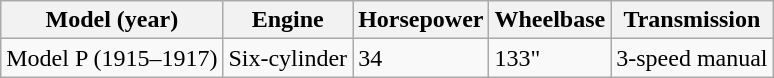<table class="wikitable">
<tr>
<th>Model (year)</th>
<th>Engine</th>
<th>Horsepower</th>
<th>Wheelbase</th>
<th>Transmission</th>
</tr>
<tr>
<td>Model P (1915–1917)</td>
<td>Six-cylinder</td>
<td>34</td>
<td>133"</td>
<td>3-speed manual</td>
</tr>
</table>
